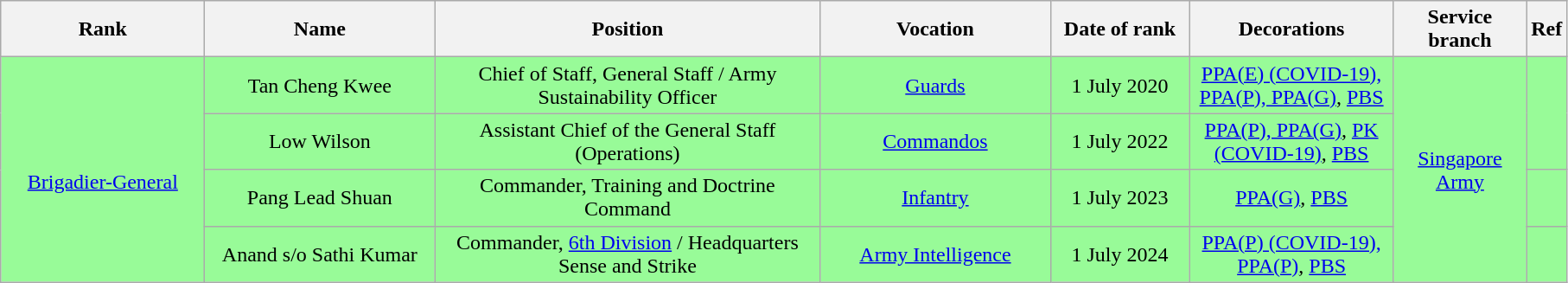<table class="wikitable" style="text-align:center">
<tr>
<th width="150">Rank</th>
<th width="170">Name</th>
<th width="290">Position</th>
<th width="170">Vocation</th>
<th width="100">Date of rank</th>
<th width="150">Decorations</th>
<th width="95">Service branch</th>
<th width="8">Ref</th>
</tr>
<tr style="background:#98FB98;">
<td rowspan="5"><br><a href='#'>Brigadier-General</a></td>
<td>Tan Cheng Kwee</td>
<td>Chief of Staff, General Staff / Army Sustainability Officer</td>
<td><a href='#'>Guards</a></td>
<td>1 July 2020</td>
<td><a href='#'>PPA(E) (COVID-19), PPA(P), PPA(G)</a>, <a href='#'>PBS</a></td>
<td rowspan="4"><a href='#'>Singapore Army</a></td>
<td rowspan="2"></td>
</tr>
<tr style="background:#98FB98;">
<td>Low Wilson</td>
<td>Assistant Chief of the General Staff (Operations)</td>
<td><a href='#'>Commandos</a></td>
<td>1 July 2022</td>
<td><a href='#'>PPA(P), PPA(G)</a>, <a href='#'>PK (COVID-19)</a>, <a href='#'>PBS</a></td>
</tr>
<tr style="background:#98FB98;">
<td>Pang Lead Shuan</td>
<td>Commander, Training and Doctrine Command</td>
<td><a href='#'>Infantry</a></td>
<td>1 July 2023</td>
<td><a href='#'>PPA(G)</a>, <a href='#'>PBS</a></td>
<td></td>
</tr>
<tr style=background:#98FB98;>
<td>Anand s/o Sathi Kumar</td>
<td>Commander, <a href='#'>6th Division</a> / Headquarters Sense and Strike</td>
<td><a href='#'>Army Intelligence</a></td>
<td>1 July 2024</td>
<td><a href='#'>PPA(P) (COVID-19), PPA(P)</a>, <a href='#'>PBS</a></td>
<td></td>
</tr>
</table>
